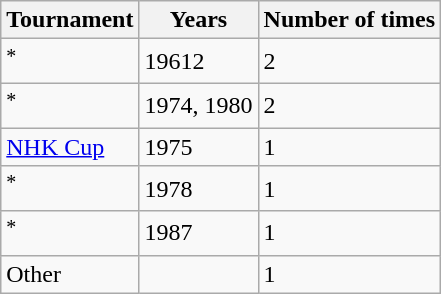<table class="wikitable">
<tr>
<th>Tournament</th>
<th>Years</th>
<th>Number of times</th>
</tr>
<tr>
<td><sup>*</sup></td>
<td>19612</td>
<td>2</td>
</tr>
<tr>
<td><sup>*</sup></td>
<td>1974, 1980</td>
<td>2</td>
</tr>
<tr>
<td><a href='#'>NHK Cup</a></td>
<td>1975</td>
<td>1</td>
</tr>
<tr>
<td><sup>*</sup></td>
<td>1978</td>
<td>1</td>
</tr>
<tr>
<td><sup>*</sup></td>
<td>1987</td>
<td>1</td>
</tr>
<tr>
<td>Other</td>
<td></td>
<td>1</td>
</tr>
</table>
